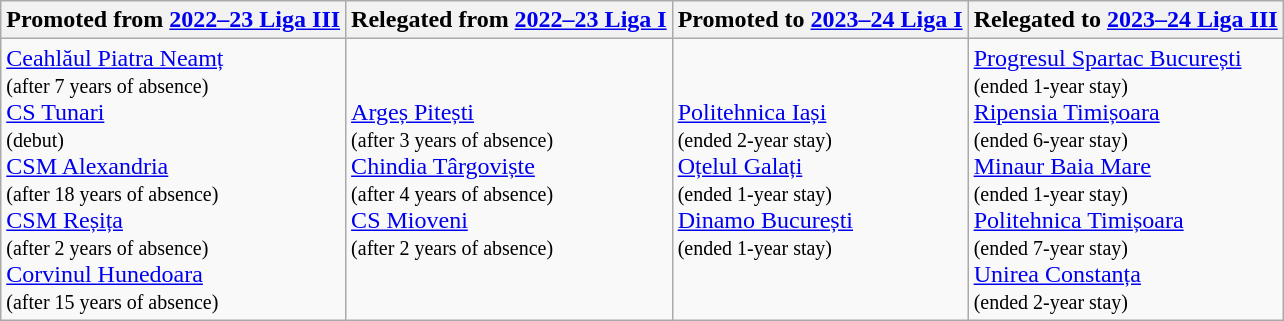<table class="wikitable">
<tr>
<th>Promoted from <a href='#'>2022–23 Liga III</a></th>
<th>Relegated from <a href='#'>2022–23 Liga I</a></th>
<th>Promoted to <a href='#'>2023–24 Liga I</a></th>
<th>Relegated to <a href='#'>2023–24 Liga III</a></th>
</tr>
<tr>
<td><a href='#'>Ceahlăul Piatra Neamț</a><br><small>(after 7 years of absence)</small> <br> <a href='#'>CS Tunari</a> <br><small>(debut)</small> <br> <a href='#'>CSM Alexandria</a> <br><small>(after 18 years of absence)</small> <br> <a href='#'>CSM Reșița</a> <br><small>(after 2 years of absence)</small> <br> <a href='#'>Corvinul Hunedoara</a> <br><small>(after 15 years of absence)</small></td>
<td><a href='#'>Argeș Pitești</a><br> <small>(after 3 years of absence)</small> <br> <a href='#'>Chindia Târgoviște</a><br> <small>(after 4 years of absence)</small><br> <a href='#'>CS Mioveni</a><br> <small>(after 2 years of absence)</small></td>
<td><a href='#'>Politehnica Iași</a><br> <small>(ended 2-year stay)</small> <br> <a href='#'>Oțelul Galați</a><br> <small>(ended 1-year stay)</small> <br> <a href='#'>Dinamo București</a><br> <small>(ended 1-year stay)</small></td>
<td><a href='#'>Progresul Spartac București</a><br> <small>(ended 1-year stay)</small><br><a href='#'>Ripensia Timișoara</a><br> <small>(ended 6-year stay)</small><br><a href='#'>Minaur Baia Mare</a><br> <small>(ended 1-year stay)</small><br><a href='#'>Politehnica Timișoara</a><br> <small>(ended 7-year stay)</small><br><a href='#'>Unirea Constanța</a><br> <small>(ended 2-year stay)</small></td>
</tr>
</table>
